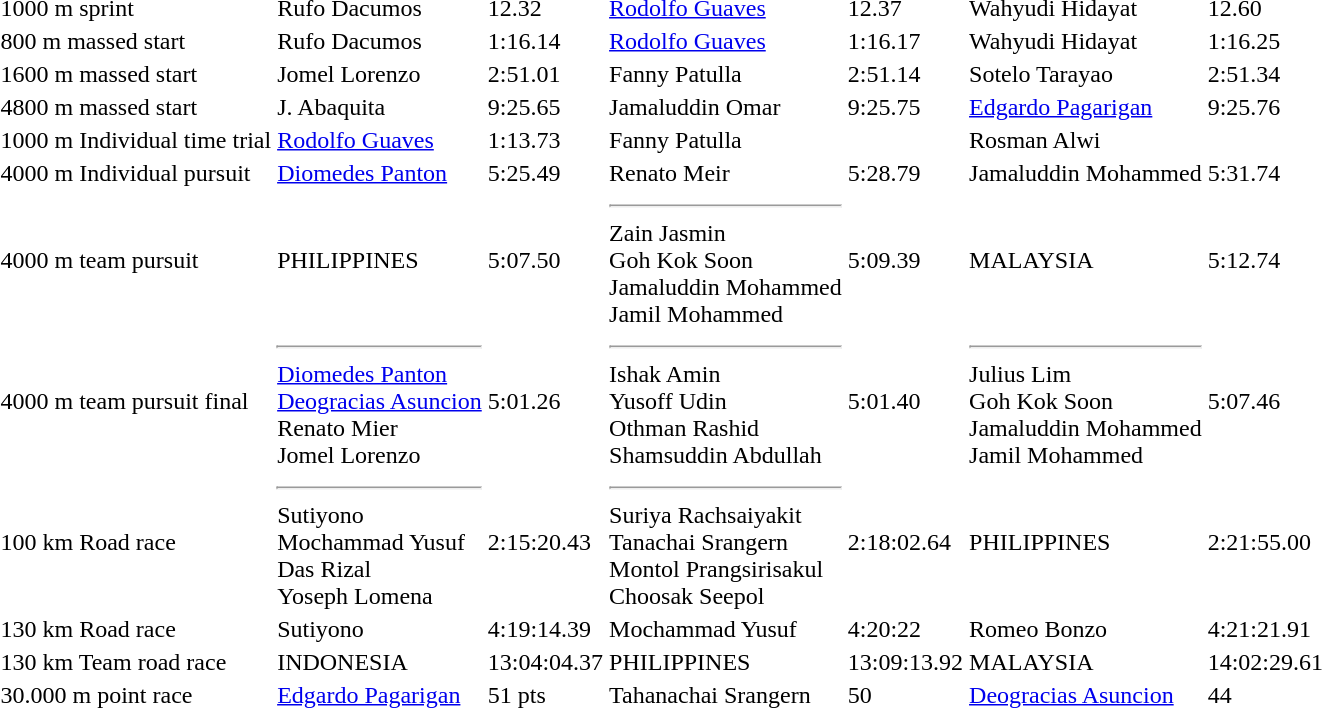<table>
<tr>
<td>1000 m sprint</td>
<td> Rufo Dacumos</td>
<td>12.32</td>
<td> <a href='#'>Rodolfo Guaves</a></td>
<td>12.37</td>
<td> Wahyudi Hidayat</td>
<td>12.60</td>
</tr>
<tr>
<td>800 m massed start</td>
<td> Rufo Dacumos</td>
<td>1:16.14</td>
<td> <a href='#'>Rodolfo Guaves</a></td>
<td>1:16.17</td>
<td> Wahyudi Hidayat</td>
<td>1:16.25</td>
</tr>
<tr>
<td>1600 m massed start</td>
<td> Jomel Lorenzo</td>
<td>2:51.01</td>
<td> Fanny Patulla</td>
<td>2:51.14</td>
<td> Sotelo Tarayao</td>
<td>2:51.34</td>
</tr>
<tr>
<td>4800 m massed start</td>
<td> J. Abaquita</td>
<td>9:25.65</td>
<td> Jamaluddin Omar</td>
<td>9:25.75</td>
<td> <a href='#'>Edgardo Pagarigan</a></td>
<td>9:25.76</td>
</tr>
<tr>
<td>1000 m Individual time trial</td>
<td> <a href='#'>Rodolfo Guaves</a></td>
<td>1:13.73</td>
<td> Fanny Patulla</td>
<td></td>
<td> Rosman Alwi</td>
<td></td>
</tr>
<tr>
<td>4000 m Individual pursuit</td>
<td> <a href='#'>Diomedes Panton</a></td>
<td>5:25.49</td>
<td> Renato Meir</td>
<td>5:28.79</td>
<td> Jamaluddin Mohammed</td>
<td>5:31.74</td>
</tr>
<tr>
<td>4000 m team pursuit</td>
<td> PHILIPPINES</td>
<td>5:07.50</td>
<td> <hr> Zain Jasmin<br>Goh Kok Soon<br>Jamaluddin Mohammed<br>Jamil Mohammed</td>
<td>5:09.39</td>
<td> MALAYSIA</td>
<td>5:12.74</td>
</tr>
<tr>
<td>4000 m team pursuit final</td>
<td> <hr> <a href='#'>Diomedes Panton</a><br><a href='#'>Deogracias Asuncion</a><br>Renato Mier<br>Jomel Lorenzo</td>
<td>5:01.26</td>
<td> <hr> Ishak Amin<br>Yusoff Udin<br>Othman Rashid<br>Shamsuddin Abdullah</td>
<td>5:01.40</td>
<td> <hr> Julius Lim<br>Goh Kok Soon<br>Jamaluddin Mohammed<br>Jamil Mohammed</td>
<td>5:07.46</td>
</tr>
<tr>
<td>100 km Road race</td>
<td> <hr> Sutiyono<br>Mochammad Yusuf<br>Das Rizal<br>Yoseph Lomena</td>
<td>2:15:20.43</td>
<td> <hr> Suriya Rachsaiyakit<br>Tanachai Srangern<br>Montol Prangsirisakul<br>Choosak Seepol</td>
<td>2:18:02.64</td>
<td> PHILIPPINES</td>
<td>2:21:55.00</td>
</tr>
<tr>
<td>130 km Road race</td>
<td> Sutiyono</td>
<td>4:19:14.39</td>
<td> Mochammad Yusuf</td>
<td>4:20:22</td>
<td> Romeo Bonzo</td>
<td>4:21:21.91</td>
</tr>
<tr>
<td>130 km Team road race</td>
<td> INDONESIA</td>
<td>13:04:04.37</td>
<td> PHILIPPINES</td>
<td>13:09:13.92</td>
<td> MALAYSIA</td>
<td>14:02:29.61</td>
</tr>
<tr>
<td>30.000 m point race</td>
<td> <a href='#'>Edgardo Pagarigan</a></td>
<td>51 pts</td>
<td> Tahanachai Srangern</td>
<td>50</td>
<td> <a href='#'>Deogracias Asuncion</a></td>
<td>44</td>
</tr>
</table>
